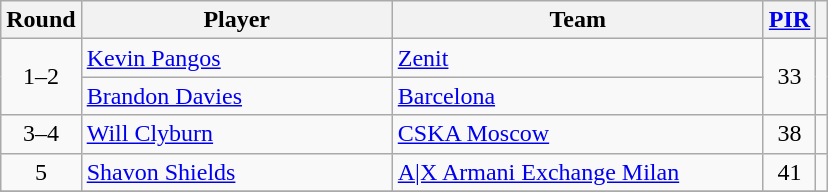<table class="wikitable sortable" style="text-align: center;">
<tr>
<th>Round</th>
<th style="width:200px;">Player</th>
<th style="width:240px;">Team</th>
<th><a href='#'>PIR</a></th>
<th></th>
</tr>
<tr>
<td rowspan=2>1–2</td>
<td style="text-align:left;"> <a href='#'>Kevin Pangos</a></td>
<td style="text-align:left;"> <a href='#'>Zenit</a></td>
<td rowspan=2>33</td>
<td rowspan=2></td>
</tr>
<tr>
<td style="text-align:left;"> <a href='#'>Brandon Davies</a></td>
<td style="text-align:left;"> <a href='#'>Barcelona</a></td>
</tr>
<tr>
<td>3–4</td>
<td style="text-align:left;"> <a href='#'>Will Clyburn</a></td>
<td style="text-align:left;"> <a href='#'>CSKA Moscow</a></td>
<td>38</td>
<td></td>
</tr>
<tr>
<td>5</td>
<td style="text-align:left;"> <a href='#'>Shavon Shields</a></td>
<td style="text-align:left;"> <a href='#'>A|X Armani Exchange Milan</a></td>
<td>41</td>
<td></td>
</tr>
<tr>
</tr>
</table>
